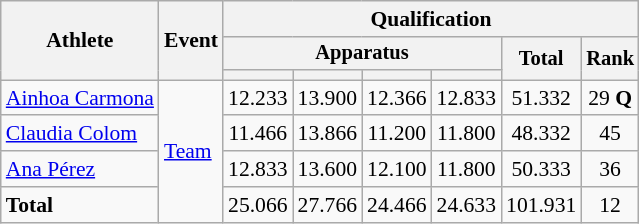<table class="wikitable" style="font-size:90%">
<tr>
<th rowspan=3>Athlete</th>
<th rowspan=3>Event</th>
<th colspan=6>Qualification</th>
</tr>
<tr style="font-size:95%">
<th colspan=4>Apparatus</th>
<th rowspan=2>Total</th>
<th rowspan=2>Rank</th>
</tr>
<tr style="font-size:95%">
<th></th>
<th></th>
<th></th>
<th></th>
</tr>
<tr align=center>
<td align=left><a href='#'>Ainhoa Carmona</a></td>
<td align=left rowspan=4><a href='#'>Team</a></td>
<td>12.233</td>
<td>13.900</td>
<td>12.366</td>
<td>12.833</td>
<td>51.332</td>
<td>29 <strong>Q</strong></td>
</tr>
<tr align=center>
<td align=left><a href='#'>Claudia Colom</a></td>
<td>11.466</td>
<td>13.866</td>
<td>11.200</td>
<td>11.800</td>
<td>48.332</td>
<td>45</td>
</tr>
<tr align=center>
<td align=left><a href='#'>Ana Pérez</a></td>
<td>12.833</td>
<td>13.600</td>
<td>12.100</td>
<td>11.800</td>
<td>50.333</td>
<td>36</td>
</tr>
<tr align=center>
<td align=left><strong>Total</strong></td>
<td>25.066</td>
<td>27.766</td>
<td>24.466</td>
<td>24.633</td>
<td>101.931</td>
<td>12</td>
</tr>
</table>
